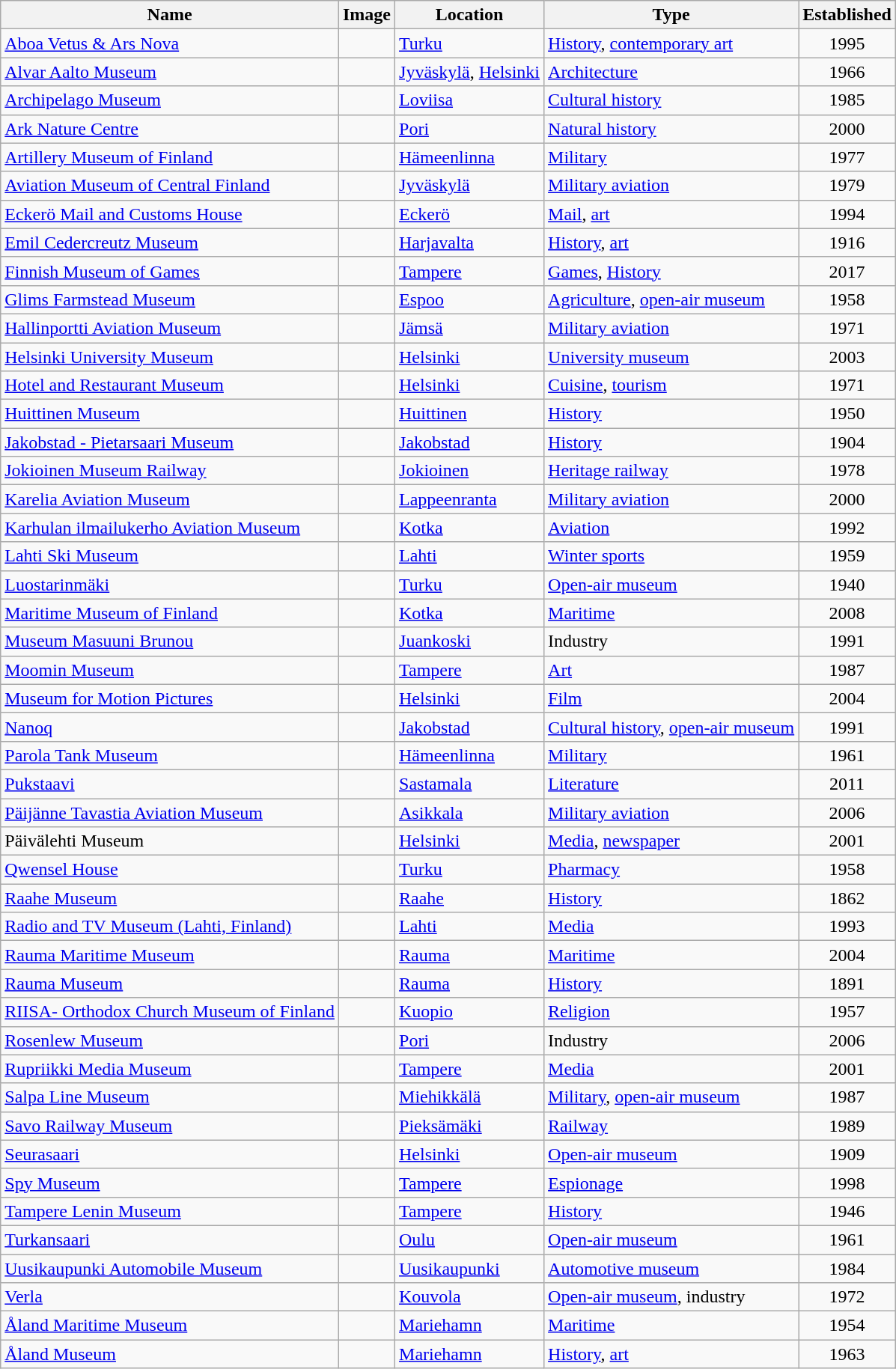<table class="wikitable sortable">
<tr>
<th>Name</th>
<th>Image</th>
<th>Location</th>
<th>Type</th>
<th>Established</th>
</tr>
<tr>
<td><a href='#'>Aboa Vetus & Ars Nova</a></td>
<td></td>
<td><a href='#'>Turku</a></td>
<td><a href='#'>History</a>, <a href='#'>contemporary art</a></td>
<td align=center>1995</td>
</tr>
<tr>
<td><a href='#'>Alvar Aalto Museum</a></td>
<td></td>
<td><a href='#'>Jyväskylä</a>, <a href='#'>Helsinki</a></td>
<td><a href='#'>Architecture</a></td>
<td align=center>1966</td>
</tr>
<tr>
<td><a href='#'>Archipelago Museum</a></td>
<td></td>
<td><a href='#'>Loviisa</a></td>
<td><a href='#'>Cultural history</a></td>
<td align=center>1985</td>
</tr>
<tr>
<td><a href='#'>Ark Nature Centre</a></td>
<td></td>
<td><a href='#'>Pori</a></td>
<td><a href='#'>Natural history</a></td>
<td align=center>2000</td>
</tr>
<tr>
<td><a href='#'>Artillery Museum of Finland</a></td>
<td></td>
<td><a href='#'>Hämeenlinna</a></td>
<td><a href='#'>Military</a></td>
<td align=center>1977</td>
</tr>
<tr>
<td><a href='#'>Aviation Museum of Central Finland</a></td>
<td></td>
<td><a href='#'>Jyväskylä</a></td>
<td><a href='#'>Military aviation</a></td>
<td align=center>1979</td>
</tr>
<tr>
<td><a href='#'>Eckerö Mail and Customs House</a></td>
<td></td>
<td><a href='#'>Eckerö</a></td>
<td><a href='#'>Mail</a>, <a href='#'>art</a></td>
<td align=center>1994</td>
</tr>
<tr>
<td><a href='#'>Emil Cedercreutz Museum</a></td>
<td></td>
<td><a href='#'>Harjavalta</a></td>
<td><a href='#'>History</a>, <a href='#'>art</a></td>
<td align=center>1916</td>
</tr>
<tr>
<td><a href='#'>Finnish Museum of Games</a></td>
<td></td>
<td><a href='#'>Tampere</a></td>
<td><a href='#'>Games</a>, <a href='#'>History</a></td>
<td align=center>2017</td>
</tr>
<tr>
<td><a href='#'>Glims Farmstead Museum</a></td>
<td></td>
<td><a href='#'>Espoo</a></td>
<td><a href='#'>Agriculture</a>, <a href='#'>open-air museum</a></td>
<td align=center>1958</td>
</tr>
<tr>
<td><a href='#'>Hallinportti Aviation Museum</a></td>
<td></td>
<td><a href='#'>Jämsä</a></td>
<td><a href='#'>Military aviation</a></td>
<td align=center>1971</td>
</tr>
<tr>
<td><a href='#'>Helsinki University Museum</a></td>
<td></td>
<td><a href='#'>Helsinki</a></td>
<td><a href='#'>University museum</a></td>
<td align=center>2003</td>
</tr>
<tr>
<td><a href='#'>Hotel and Restaurant Museum</a></td>
<td></td>
<td><a href='#'>Helsinki</a></td>
<td><a href='#'>Cuisine</a>, <a href='#'>tourism</a></td>
<td align=center>1971</td>
</tr>
<tr>
<td><a href='#'>Huittinen Museum</a></td>
<td></td>
<td><a href='#'>Huittinen</a></td>
<td><a href='#'>History</a></td>
<td align=center>1950</td>
</tr>
<tr>
<td><a href='#'>Jakobstad - Pietarsaari Museum</a></td>
<td><br></td>
<td><a href='#'>Jakobstad</a></td>
<td><a href='#'>History</a></td>
<td align=center>1904</td>
</tr>
<tr>
<td><a href='#'>Jokioinen Museum Railway</a></td>
<td></td>
<td><a href='#'>Jokioinen</a></td>
<td><a href='#'>Heritage railway</a></td>
<td align=center>1978</td>
</tr>
<tr>
<td><a href='#'>Karelia Aviation Museum</a></td>
<td></td>
<td><a href='#'>Lappeenranta</a></td>
<td><a href='#'>Military aviation</a></td>
<td align=center>2000</td>
</tr>
<tr>
<td><a href='#'>Karhulan ilmailukerho Aviation Museum</a></td>
<td></td>
<td><a href='#'>Kotka</a></td>
<td><a href='#'>Aviation</a></td>
<td align=center>1992</td>
</tr>
<tr>
<td><a href='#'>Lahti Ski Museum</a></td>
<td></td>
<td><a href='#'>Lahti</a></td>
<td><a href='#'>Winter sports</a></td>
<td align=center>1959</td>
</tr>
<tr>
<td><a href='#'>Luostarinmäki</a></td>
<td></td>
<td><a href='#'>Turku</a></td>
<td><a href='#'>Open-air museum</a></td>
<td align=center>1940</td>
</tr>
<tr>
<td><a href='#'>Maritime Museum of Finland</a></td>
<td></td>
<td><a href='#'>Kotka</a></td>
<td><a href='#'>Maritime</a></td>
<td align=center>2008</td>
</tr>
<tr>
<td><a href='#'>Museum Masuuni Brunou</a></td>
<td></td>
<td><a href='#'>Juankoski</a></td>
<td>Industry</td>
<td align=center>1991</td>
</tr>
<tr>
<td><a href='#'>Moomin Museum</a></td>
<td></td>
<td><a href='#'>Tampere</a></td>
<td><a href='#'>Art</a></td>
<td align=center>1987</td>
</tr>
<tr>
<td><a href='#'>Museum for Motion Pictures</a></td>
<td></td>
<td><a href='#'>Helsinki</a></td>
<td><a href='#'>Film</a></td>
<td align=center>2004</td>
</tr>
<tr>
<td><a href='#'>Nanoq</a></td>
<td></td>
<td><a href='#'>Jakobstad</a></td>
<td><a href='#'>Cultural history</a>, <a href='#'>open-air museum</a></td>
<td align=center>1991</td>
</tr>
<tr>
<td><a href='#'>Parola Tank Museum</a></td>
<td></td>
<td><a href='#'>Hämeenlinna</a></td>
<td><a href='#'>Military</a></td>
<td align=center>1961</td>
</tr>
<tr>
<td><a href='#'>Pukstaavi</a></td>
<td></td>
<td><a href='#'>Sastamala</a></td>
<td><a href='#'>Literature</a></td>
<td align=center>2011</td>
</tr>
<tr>
<td><a href='#'>Päijänne Tavastia Aviation Museum</a></td>
<td></td>
<td><a href='#'>Asikkala</a></td>
<td><a href='#'>Military aviation</a></td>
<td align=center>2006</td>
</tr>
<tr>
<td>Päivälehti Museum</td>
<td><br></td>
<td><a href='#'>Helsinki</a></td>
<td><a href='#'>Media</a>, <a href='#'>newspaper</a></td>
<td align=center>2001</td>
</tr>
<tr>
<td><a href='#'>Qwensel House</a></td>
<td></td>
<td><a href='#'>Turku</a></td>
<td><a href='#'>Pharmacy</a></td>
<td align=center>1958</td>
</tr>
<tr>
<td><a href='#'>Raahe Museum</a></td>
<td></td>
<td><a href='#'>Raahe</a></td>
<td><a href='#'>History</a></td>
<td align=center>1862</td>
</tr>
<tr>
<td><a href='#'>Radio and TV Museum (Lahti, Finland)</a></td>
<td></td>
<td><a href='#'>Lahti</a></td>
<td><a href='#'>Media</a></td>
<td align=center>1993</td>
</tr>
<tr>
<td><a href='#'>Rauma Maritime Museum</a></td>
<td></td>
<td><a href='#'>Rauma</a></td>
<td><a href='#'>Maritime</a></td>
<td align=center>2004</td>
</tr>
<tr>
<td><a href='#'>Rauma Museum</a></td>
<td></td>
<td><a href='#'>Rauma</a></td>
<td><a href='#'>History</a></td>
<td align=center>1891</td>
</tr>
<tr>
<td><a href='#'>RIISA- Orthodox Church Museum of Finland</a></td>
<td></td>
<td><a href='#'>Kuopio</a></td>
<td><a href='#'>Religion</a></td>
<td align=center>1957</td>
</tr>
<tr>
<td><a href='#'>Rosenlew Museum</a></td>
<td></td>
<td><a href='#'>Pori</a></td>
<td>Industry</td>
<td align=center>2006</td>
</tr>
<tr>
<td><a href='#'>Rupriikki Media Museum</a></td>
<td></td>
<td><a href='#'>Tampere</a></td>
<td><a href='#'>Media</a></td>
<td align=center>2001</td>
</tr>
<tr>
<td><a href='#'>Salpa Line Museum</a></td>
<td></td>
<td><a href='#'>Miehikkälä</a></td>
<td><a href='#'>Military</a>, <a href='#'>open-air museum</a></td>
<td align=center>1987</td>
</tr>
<tr>
<td><a href='#'>Savo Railway Museum</a></td>
<td></td>
<td><a href='#'>Pieksämäki</a></td>
<td><a href='#'>Railway</a></td>
<td align=center>1989</td>
</tr>
<tr>
<td><a href='#'>Seurasaari</a></td>
<td></td>
<td><a href='#'>Helsinki</a></td>
<td><a href='#'>Open-air museum</a></td>
<td align=center>1909</td>
</tr>
<tr>
<td><a href='#'>Spy Museum</a></td>
<td></td>
<td><a href='#'>Tampere</a></td>
<td><a href='#'>Espionage</a></td>
<td align=center>1998</td>
</tr>
<tr>
<td><a href='#'>Tampere Lenin Museum</a></td>
<td></td>
<td><a href='#'>Tampere</a></td>
<td><a href='#'>History</a></td>
<td align=center>1946</td>
</tr>
<tr>
<td><a href='#'>Turkansaari</a></td>
<td></td>
<td><a href='#'>Oulu</a></td>
<td><a href='#'>Open-air museum</a></td>
<td align=center>1961</td>
</tr>
<tr>
<td><a href='#'>Uusikaupunki Automobile Museum</a></td>
<td></td>
<td><a href='#'>Uusikaupunki</a></td>
<td><a href='#'>Automotive museum</a></td>
<td align=center>1984</td>
</tr>
<tr>
<td><a href='#'>Verla</a></td>
<td></td>
<td><a href='#'>Kouvola</a></td>
<td><a href='#'>Open-air museum</a>, industry</td>
<td align=center>1972</td>
</tr>
<tr>
<td><a href='#'>Åland Maritime Museum</a></td>
<td></td>
<td><a href='#'>Mariehamn</a></td>
<td><a href='#'>Maritime</a></td>
<td align=center>1954</td>
</tr>
<tr>
<td><a href='#'>Åland Museum</a></td>
<td></td>
<td><a href='#'>Mariehamn</a></td>
<td><a href='#'>History</a>, <a href='#'>art</a></td>
<td align=center>1963</td>
</tr>
</table>
